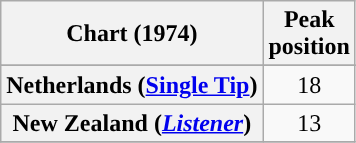<table class="wikitable sortable plainrowheaders" style="text-align:center">
<tr>
<th>Chart (1974)</th>
<th>Peak<br>position</th>
</tr>
<tr>
</tr>
<tr>
<th scope="row">Netherlands (<a href='#'>Single Tip</a>)</th>
<td>18</td>
</tr>
<tr>
<th scope="row">New Zealand (<em><a href='#'>Listener</a></em>)</th>
<td>13</td>
</tr>
<tr>
</tr>
</table>
